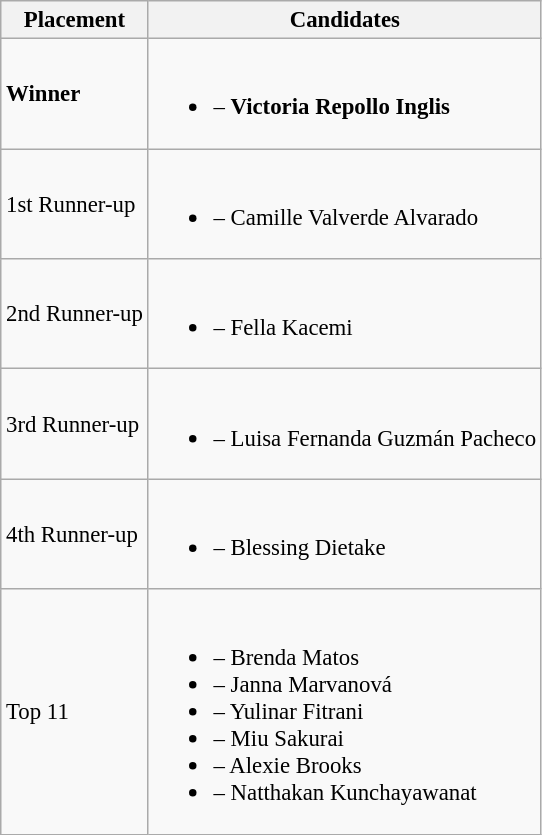<table class="wikitable sortable" style="font-size:95%;">
<tr>
<th>Placement</th>
<th>Candidates</th>
</tr>
<tr>
<td><strong>Winner</strong></td>
<td><br><ul><li> – <strong>Victoria Repollo Inglis</strong></li></ul></td>
</tr>
<tr>
<td>1st Runner-up</td>
<td><br><ul><li> – Camille Valverde Alvarado</li></ul></td>
</tr>
<tr>
<td>2nd Runner-up</td>
<td><br><ul><li> – Fella Kacemi</li></ul></td>
</tr>
<tr>
<td>3rd Runner-up</td>
<td><br><ul><li> – Luisa Fernanda Guzmán Pacheco</li></ul></td>
</tr>
<tr>
<td>4th Runner-up</td>
<td><br><ul><li> – Blessing Dietake</li></ul></td>
</tr>
<tr>
<td>Top 11</td>
<td><br><ul><li> – Brenda Matos</li><li> – Janna Marvanová</li><li> – Yulinar Fitrani</li><li> – Miu Sakurai</li><li> – Alexie Brooks</li><li> – Natthakan Kunchayawanat</li></ul></td>
</tr>
</table>
